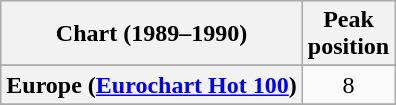<table class="wikitable sortable plainrowheaders" style="text-align:center">
<tr>
<th>Chart (1989–1990)</th>
<th>Peak<br>position</th>
</tr>
<tr>
</tr>
<tr>
</tr>
<tr>
</tr>
<tr>
<th scope="row">Europe (<a href='#'>Eurochart Hot 100</a>)</th>
<td>8</td>
</tr>
<tr>
</tr>
<tr>
</tr>
<tr>
</tr>
<tr>
</tr>
<tr>
</tr>
</table>
